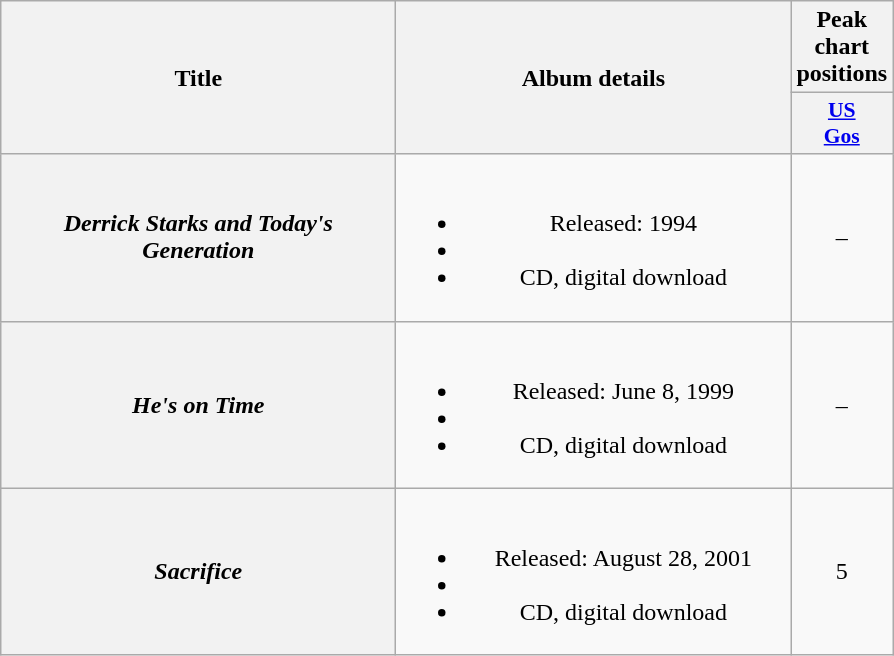<table class="wikitable plainrowheaders" style="text-align:center;">
<tr>
<th scope="col" rowspan="2" style="width:16em;">Title</th>
<th scope="col" rowspan="2" style="width:16em;">Album details</th>
<th scope="col" colspan="1">Peak chart positions</th>
</tr>
<tr>
<th style="width:3em; font-size:90%"><a href='#'>US<br>Gos</a></th>
</tr>
<tr>
<th scope="row"><em>Derrick Starks and Today's Generation</em></th>
<td><br><ul><li>Released: 1994</li><li></li><li>CD, digital download</li></ul></td>
<td>–</td>
</tr>
<tr>
<th scope="row"><em>He's on Time</em></th>
<td><br><ul><li>Released: June 8, 1999</li><li></li><li>CD, digital download</li></ul></td>
<td>–</td>
</tr>
<tr>
<th scope="row"><em>Sacrifice</em></th>
<td><br><ul><li>Released: August 28, 2001</li><li></li><li>CD, digital download</li></ul></td>
<td>5</td>
</tr>
</table>
